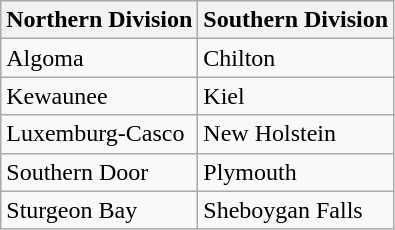<table class="wikitable">
<tr>
<th>Northern Division</th>
<th>Southern Division</th>
</tr>
<tr>
<td>Algoma</td>
<td>Chilton</td>
</tr>
<tr>
<td>Kewaunee</td>
<td>Kiel</td>
</tr>
<tr>
<td>Luxemburg-Casco</td>
<td>New Holstein</td>
</tr>
<tr>
<td>Southern Door</td>
<td>Plymouth</td>
</tr>
<tr>
<td>Sturgeon Bay</td>
<td>Sheboygan Falls</td>
</tr>
</table>
